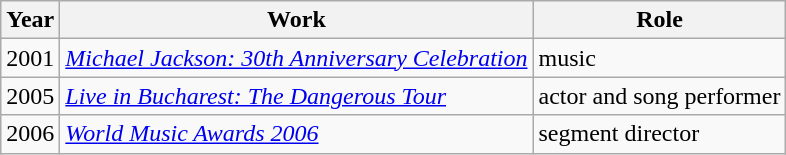<table class="wikitable sortable">
<tr>
<th>Year</th>
<th>Work</th>
<th>Role</th>
</tr>
<tr>
<td>2001</td>
<td><em><a href='#'>Michael Jackson: 30th Anniversary Celebration</a></em></td>
<td>music</td>
</tr>
<tr>
<td>2005</td>
<td><em><a href='#'>Live in Bucharest: The Dangerous Tour</a></em></td>
<td>actor and song performer</td>
</tr>
<tr>
<td>2006</td>
<td><em><a href='#'>World Music Awards 2006</a></em></td>
<td>segment director</td>
</tr>
</table>
